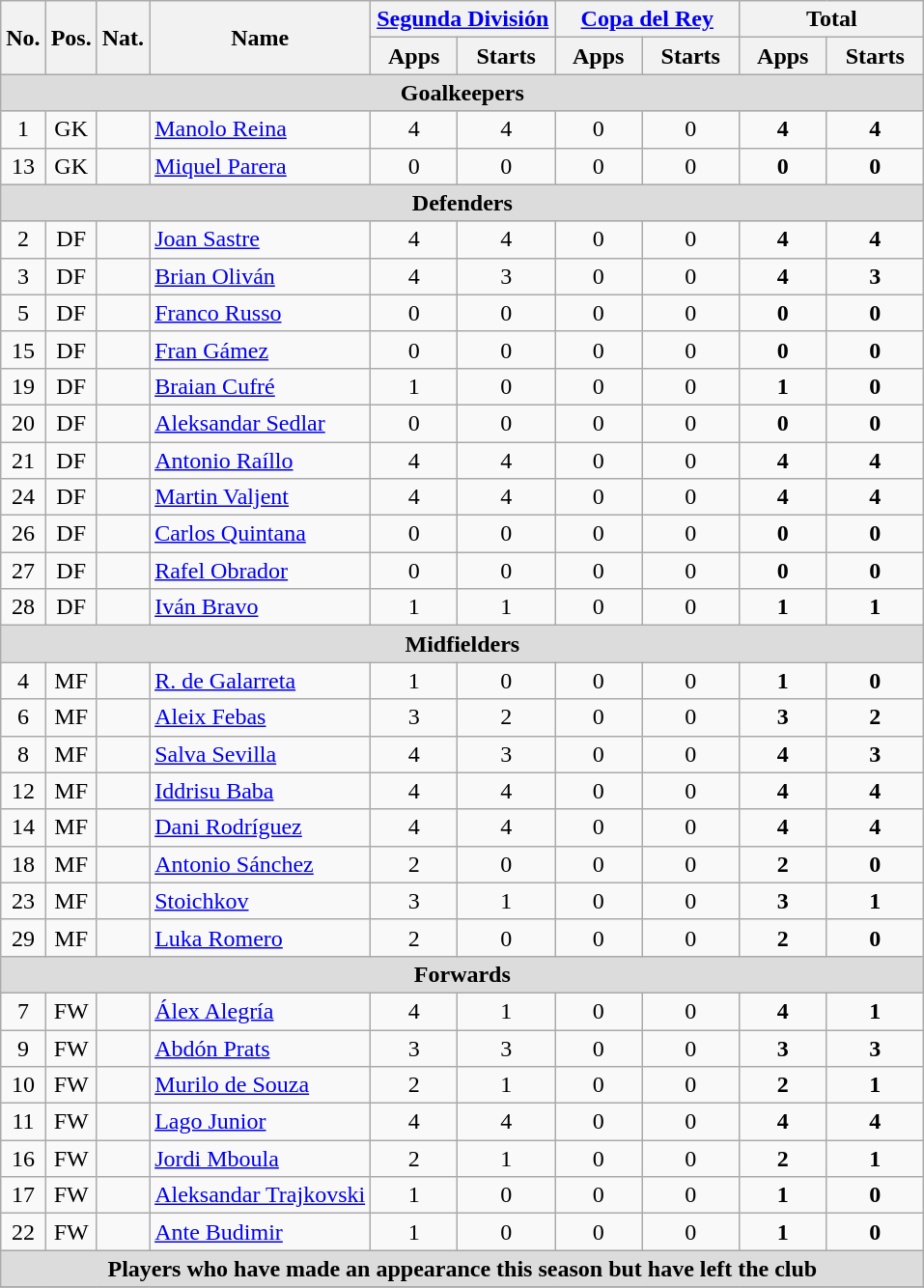<table class="wikitable sortable" style="text-align:center">
<tr>
<th rowspan="2">No.</th>
<th rowspan="2">Pos.</th>
<th rowspan="2">Nat.</th>
<th rowspan="2">Name</th>
<th colspan="2" width=120><a href='#'>Segunda División</a></th>
<th colspan="2" width=120><a href='#'>Copa del Rey</a></th>
<th colspan="2" width=120>Total</th>
</tr>
<tr>
<th>Apps</th>
<th>Starts</th>
<th>Apps</th>
<th>Starts</th>
<th>Apps</th>
<th>Starts</th>
</tr>
<tr>
<th colspan="10" style="background:#dcdcdc; text-align:center">Goalkeepers</th>
</tr>
<tr>
<td>1</td>
<td>GK</td>
<td></td>
<td align=left><a href='#'>Manolo Reina</a></td>
<td>4</td>
<td>4</td>
<td>0</td>
<td>0</td>
<td><strong>4</strong></td>
<td><strong>4</strong></td>
</tr>
<tr>
<td>13</td>
<td>GK</td>
<td></td>
<td align=left><a href='#'>Miquel Parera</a></td>
<td>0</td>
<td>0</td>
<td>0</td>
<td>0</td>
<td><strong>0</strong></td>
<td><strong>0</strong></td>
</tr>
<tr>
<th colspan="10" style="background:#dcdcdc; text-align:center">Defenders</th>
</tr>
<tr>
<td>2</td>
<td>DF</td>
<td></td>
<td align=left><a href='#'>Joan Sastre</a></td>
<td>4</td>
<td>4</td>
<td>0</td>
<td>0</td>
<td><strong>4</strong></td>
<td><strong>4</strong></td>
</tr>
<tr>
<td>3</td>
<td>DF</td>
<td></td>
<td align=left><a href='#'>Brian Oliván</a></td>
<td>4</td>
<td>3</td>
<td>0</td>
<td>0</td>
<td><strong>4</strong></td>
<td><strong>3</strong></td>
</tr>
<tr>
<td>5</td>
<td>DF</td>
<td></td>
<td align=left><a href='#'>Franco Russo</a></td>
<td>0</td>
<td>0</td>
<td>0</td>
<td>0</td>
<td><strong>0</strong></td>
<td><strong>0</strong></td>
</tr>
<tr>
<td>15</td>
<td>DF</td>
<td></td>
<td align=left><a href='#'>Fran Gámez</a></td>
<td>0</td>
<td>0</td>
<td>0</td>
<td>0</td>
<td><strong>0</strong></td>
<td><strong>0</strong></td>
</tr>
<tr>
<td>19</td>
<td>DF</td>
<td></td>
<td align=left><a href='#'>Braian Cufré</a></td>
<td>1</td>
<td>0</td>
<td>0</td>
<td>0</td>
<td><strong>1</strong></td>
<td><strong>0</strong></td>
</tr>
<tr>
<td>20</td>
<td>DF</td>
<td></td>
<td align=left><a href='#'>Aleksandar Sedlar</a></td>
<td>0</td>
<td>0</td>
<td>0</td>
<td>0</td>
<td><strong>0</strong></td>
<td><strong>0</strong></td>
</tr>
<tr>
<td>21</td>
<td>DF</td>
<td></td>
<td align=left><a href='#'>Antonio Raíllo</a></td>
<td>4</td>
<td>4</td>
<td>0</td>
<td>0</td>
<td><strong>4</strong></td>
<td><strong>4</strong></td>
</tr>
<tr>
<td>24</td>
<td>DF</td>
<td></td>
<td align=left><a href='#'>Martin Valjent</a></td>
<td>4</td>
<td>4</td>
<td>0</td>
<td>0</td>
<td><strong>4</strong></td>
<td><strong>4</strong></td>
</tr>
<tr>
<td>26</td>
<td>DF</td>
<td></td>
<td align=left><a href='#'>Carlos Quintana</a></td>
<td>0</td>
<td>0</td>
<td>0</td>
<td>0</td>
<td><strong>0</strong></td>
<td><strong>0</strong></td>
</tr>
<tr>
<td>27</td>
<td>DF</td>
<td></td>
<td align=left><a href='#'>Rafel Obrador</a></td>
<td>0</td>
<td>0</td>
<td>0</td>
<td>0</td>
<td><strong>0</strong></td>
<td><strong>0</strong></td>
</tr>
<tr>
<td>28</td>
<td>DF</td>
<td></td>
<td align=left><a href='#'>Iván Bravo</a></td>
<td>1</td>
<td>1</td>
<td>0</td>
<td>0</td>
<td><strong>1</strong></td>
<td><strong>1</strong></td>
</tr>
<tr>
<th colspan="10" style="background:#dcdcdc; text-align:center">Midfielders</th>
</tr>
<tr>
<td>4</td>
<td>MF</td>
<td></td>
<td align=left><a href='#'>R. de Galarreta</a></td>
<td>1</td>
<td>0</td>
<td>0</td>
<td>0</td>
<td><strong>1</strong></td>
<td><strong>0</strong></td>
</tr>
<tr>
<td>6</td>
<td>MF</td>
<td></td>
<td align=left><a href='#'>Aleix Febas</a></td>
<td>3</td>
<td>2</td>
<td>0</td>
<td>0</td>
<td><strong>3</strong></td>
<td><strong>2</strong></td>
</tr>
<tr>
<td>8</td>
<td>MF</td>
<td></td>
<td align=left><a href='#'>Salva Sevilla</a></td>
<td>4</td>
<td>3</td>
<td>0</td>
<td>0</td>
<td><strong>4</strong></td>
<td><strong>3</strong></td>
</tr>
<tr>
<td>12</td>
<td>MF</td>
<td></td>
<td align=left><a href='#'>Iddrisu Baba</a></td>
<td>4</td>
<td>4</td>
<td>0</td>
<td>0</td>
<td><strong>4</strong></td>
<td><strong>4</strong></td>
</tr>
<tr>
<td>14</td>
<td>MF</td>
<td></td>
<td align=left><a href='#'>Dani Rodríguez</a></td>
<td>4</td>
<td>4</td>
<td>0</td>
<td>0</td>
<td><strong>4</strong></td>
<td><strong>4</strong></td>
</tr>
<tr>
<td>18</td>
<td>MF</td>
<td></td>
<td align=left><a href='#'>Antonio Sánchez</a></td>
<td>2</td>
<td>0</td>
<td>0</td>
<td>0</td>
<td><strong>2</strong></td>
<td><strong>0</strong></td>
</tr>
<tr>
<td>23</td>
<td>MF</td>
<td></td>
<td align=left><a href='#'>Stoichkov</a></td>
<td>3</td>
<td>1</td>
<td>0</td>
<td>0</td>
<td><strong>3</strong></td>
<td><strong>1</strong></td>
</tr>
<tr>
<td>29</td>
<td>MF</td>
<td></td>
<td align=left><a href='#'>Luka Romero</a></td>
<td>2</td>
<td>0</td>
<td>0</td>
<td>0</td>
<td><strong>2</strong></td>
<td><strong>0</strong></td>
</tr>
<tr>
<th colspan="10" style="background:#dcdcdc; text-align:center">Forwards</th>
</tr>
<tr>
<td>7</td>
<td>FW</td>
<td></td>
<td align=left><a href='#'>Álex Alegría</a></td>
<td>4</td>
<td>1</td>
<td>0</td>
<td>0</td>
<td><strong>4</strong></td>
<td><strong>1</strong></td>
</tr>
<tr>
<td>9</td>
<td>FW</td>
<td></td>
<td align=left><a href='#'>Abdón Prats</a></td>
<td>3</td>
<td>3</td>
<td>0</td>
<td>0</td>
<td><strong>3</strong></td>
<td><strong>3</strong></td>
</tr>
<tr>
<td>10</td>
<td>FW</td>
<td></td>
<td align=left><a href='#'>Murilo de Souza</a></td>
<td>2</td>
<td>1</td>
<td>0</td>
<td>0</td>
<td><strong>2</strong></td>
<td><strong>1</strong></td>
</tr>
<tr>
<td>11</td>
<td>FW</td>
<td></td>
<td align=left><a href='#'>Lago Junior</a></td>
<td>4</td>
<td>4</td>
<td>0</td>
<td>0</td>
<td><strong>4</strong></td>
<td><strong>4</strong></td>
</tr>
<tr>
<td>16</td>
<td>FW</td>
<td></td>
<td align=left><a href='#'>Jordi Mboula</a></td>
<td>2</td>
<td>1</td>
<td>0</td>
<td>0</td>
<td><strong>2</strong></td>
<td><strong>1</strong></td>
</tr>
<tr>
<td>17</td>
<td>FW</td>
<td></td>
<td align=left><a href='#'>Aleksandar Trajkovski</a></td>
<td>1</td>
<td>0</td>
<td>0</td>
<td>0</td>
<td><strong>1</strong></td>
<td><strong>0</strong></td>
</tr>
<tr>
<td>22</td>
<td>FW</td>
<td></td>
<td align=left><a href='#'>Ante Budimir</a></td>
<td>1</td>
<td>0</td>
<td>0</td>
<td>0</td>
<td><strong>1</strong></td>
<td><strong>0</strong></td>
</tr>
<tr>
<th colspan=10 style=background:#dcdcdc; text-align:center>Players who have made an appearance this season but have left the club</th>
</tr>
<tr>
</tr>
</table>
